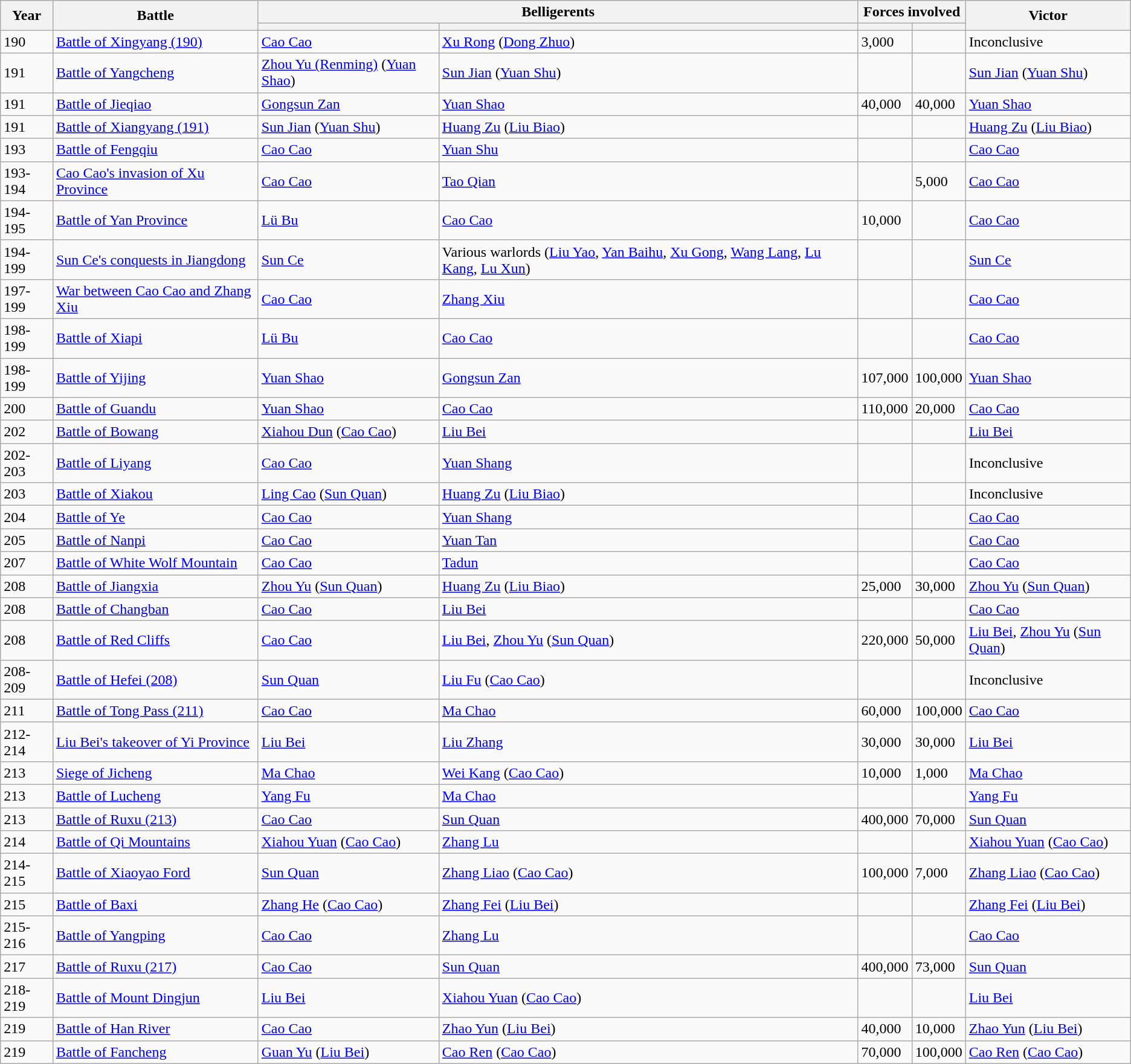<table class="sortable wikitable">
<tr>
<th rowspan=2><strong>Year</strong></th>
<th rowspan=2 class="unsortable"><strong>Battle</strong></th>
<th colspan=2><strong>Belligerents</strong></th>
<th colspan=2><strong>Forces involved</strong></th>
<th rowspan=2 class="unsortable"><strong>Victor</strong></th>
</tr>
<tr>
<th></th>
<th></th>
<th></th>
<th></th>
</tr>
<tr>
<td>190</td>
<td><a href='#'>Battle of Xingyang (190)</a></td>
<td><a href='#'>Cao Cao</a></td>
<td><a href='#'>Xu Rong</a> (<a href='#'>Dong Zhuo</a>)</td>
<td>3,000</td>
<td></td>
<td>Inconclusive</td>
</tr>
<tr>
<td>191</td>
<td><a href='#'>Battle of Yangcheng</a></td>
<td><a href='#'>Zhou Yu (Renming)</a> (<a href='#'>Yuan Shao</a>)</td>
<td><a href='#'>Sun Jian</a> (<a href='#'>Yuan Shu</a>)</td>
<td></td>
<td></td>
<td><a href='#'>Sun Jian</a> (<a href='#'>Yuan Shu</a>)</td>
</tr>
<tr>
<td>191</td>
<td><a href='#'>Battle of Jieqiao</a></td>
<td><a href='#'>Gongsun Zan</a></td>
<td><a href='#'>Yuan Shao</a></td>
<td>40,000</td>
<td>40,000</td>
<td><a href='#'>Yuan Shao</a></td>
</tr>
<tr>
<td>191</td>
<td><a href='#'>Battle of Xiangyang (191)</a></td>
<td><a href='#'>Sun Jian</a> (<a href='#'>Yuan Shu</a>)</td>
<td><a href='#'>Huang Zu</a> (<a href='#'>Liu Biao</a>)</td>
<td></td>
<td></td>
<td><a href='#'>Huang Zu</a> (<a href='#'>Liu Biao</a>)</td>
</tr>
<tr>
<td>193</td>
<td><a href='#'>Battle of Fengqiu</a></td>
<td><a href='#'>Cao Cao</a></td>
<td><a href='#'>Yuan Shu</a></td>
<td></td>
<td></td>
<td><a href='#'>Cao Cao</a></td>
</tr>
<tr>
<td>193-194</td>
<td><a href='#'>Cao Cao's invasion of Xu Province</a></td>
<td><a href='#'>Cao Cao</a></td>
<td><a href='#'>Tao Qian</a></td>
<td></td>
<td>5,000</td>
<td><a href='#'>Cao Cao</a></td>
</tr>
<tr>
<td>194-195</td>
<td><a href='#'>Battle of Yan Province</a></td>
<td><a href='#'>Lü Bu</a></td>
<td><a href='#'>Cao Cao</a></td>
<td>10,000</td>
<td></td>
<td><a href='#'>Cao Cao</a></td>
</tr>
<tr>
<td>194-199</td>
<td><a href='#'>Sun Ce's conquests in Jiangdong</a></td>
<td><a href='#'>Sun Ce</a></td>
<td>Various warlords (<a href='#'>Liu Yao</a>, <a href='#'>Yan Baihu</a>, <a href='#'>Xu Gong</a>, <a href='#'>Wang Lang</a>, <a href='#'>Lu Kang</a>, <a href='#'>Lu Xun</a>)</td>
<td></td>
<td></td>
<td><a href='#'>Sun Ce</a></td>
</tr>
<tr>
<td>197-199</td>
<td><a href='#'>War between Cao Cao and Zhang Xiu</a></td>
<td><a href='#'>Cao Cao</a></td>
<td><a href='#'>Zhang Xiu</a></td>
<td></td>
<td></td>
<td><a href='#'>Cao Cao</a></td>
</tr>
<tr>
<td>198-199</td>
<td><a href='#'>Battle of Xiapi</a></td>
<td><a href='#'>Lü Bu</a></td>
<td><a href='#'>Cao Cao</a></td>
<td></td>
<td></td>
<td><a href='#'>Cao Cao</a></td>
</tr>
<tr>
<td>198-199</td>
<td><a href='#'>Battle of Yijing</a></td>
<td><a href='#'>Yuan Shao</a></td>
<td><a href='#'>Gongsun Zan</a></td>
<td>107,000</td>
<td>100,000</td>
<td><a href='#'>Yuan Shao</a></td>
</tr>
<tr>
<td>200</td>
<td><a href='#'>Battle of Guandu</a></td>
<td><a href='#'>Yuan Shao</a></td>
<td><a href='#'>Cao Cao</a></td>
<td>110,000</td>
<td>20,000</td>
<td><a href='#'>Cao Cao</a></td>
</tr>
<tr>
<td>202</td>
<td><a href='#'>Battle of Bowang</a></td>
<td><a href='#'>Xiahou Dun</a> (<a href='#'>Cao Cao</a>)</td>
<td><a href='#'>Liu Bei</a></td>
<td></td>
<td></td>
<td><a href='#'>Liu Bei</a></td>
</tr>
<tr>
<td>202-203</td>
<td><a href='#'>Battle of Liyang</a></td>
<td><a href='#'>Cao Cao</a></td>
<td><a href='#'>Yuan Shang</a></td>
<td></td>
<td></td>
<td>Inconclusive</td>
</tr>
<tr>
<td>203</td>
<td><a href='#'>Battle of Xiakou</a></td>
<td><a href='#'>Ling Cao</a> (<a href='#'>Sun Quan</a>)</td>
<td><a href='#'>Huang Zu</a> (<a href='#'>Liu Biao</a>)</td>
<td></td>
<td></td>
<td>Inconclusive</td>
</tr>
<tr>
<td>204</td>
<td><a href='#'>Battle of Ye</a></td>
<td><a href='#'>Cao Cao</a></td>
<td><a href='#'>Yuan Shang</a></td>
<td></td>
<td></td>
<td><a href='#'>Cao Cao</a></td>
</tr>
<tr>
<td>205</td>
<td><a href='#'>Battle of Nanpi</a></td>
<td><a href='#'>Cao Cao</a></td>
<td><a href='#'>Yuan Tan</a></td>
<td></td>
<td></td>
<td><a href='#'>Cao Cao</a></td>
</tr>
<tr>
<td>207</td>
<td><a href='#'>Battle of White Wolf Mountain</a></td>
<td><a href='#'>Cao Cao</a></td>
<td><a href='#'>Tadun</a></td>
<td></td>
<td></td>
<td><a href='#'>Cao Cao</a></td>
</tr>
<tr>
<td>208</td>
<td><a href='#'>Battle of Jiangxia</a></td>
<td><a href='#'>Zhou Yu</a> (<a href='#'>Sun Quan</a>)</td>
<td><a href='#'>Huang Zu</a> (<a href='#'>Liu Biao</a>)</td>
<td>25,000</td>
<td>30,000</td>
<td><a href='#'>Zhou Yu</a> (<a href='#'>Sun Quan</a>)</td>
</tr>
<tr>
<td>208</td>
<td><a href='#'>Battle of Changban</a></td>
<td><a href='#'>Cao Cao</a></td>
<td><a href='#'>Liu Bei</a></td>
<td></td>
<td></td>
<td><a href='#'>Cao Cao</a></td>
</tr>
<tr>
<td>208</td>
<td><a href='#'>Battle of Red Cliffs</a></td>
<td><a href='#'>Cao Cao</a></td>
<td><a href='#'>Liu Bei</a>, <a href='#'>Zhou Yu</a> (<a href='#'>Sun Quan</a>)</td>
<td>220,000</td>
<td>50,000</td>
<td><a href='#'>Liu Bei</a>, <a href='#'>Zhou Yu</a> (<a href='#'>Sun Quan</a>)</td>
</tr>
<tr>
<td>208-209</td>
<td><a href='#'>Battle of Hefei (208)</a></td>
<td><a href='#'>Sun Quan</a></td>
<td><a href='#'>Liu Fu</a> (<a href='#'>Cao Cao</a>)</td>
<td></td>
<td></td>
<td>Inconclusive</td>
</tr>
<tr>
<td>211</td>
<td><a href='#'>Battle of Tong Pass (211)</a></td>
<td><a href='#'>Cao Cao</a></td>
<td><a href='#'>Ma Chao</a></td>
<td>60,000</td>
<td>100,000</td>
<td><a href='#'>Cao Cao</a></td>
</tr>
<tr>
<td>212-214</td>
<td><a href='#'>Liu Bei's takeover of Yi Province</a></td>
<td><a href='#'>Liu Bei</a></td>
<td><a href='#'>Liu Zhang</a></td>
<td>30,000</td>
<td>30,000</td>
<td><a href='#'>Liu Bei</a></td>
</tr>
<tr>
<td>213</td>
<td><a href='#'>Siege of Jicheng</a></td>
<td><a href='#'>Ma Chao</a></td>
<td><a href='#'>Wei Kang</a> (<a href='#'>Cao Cao</a>)</td>
<td>10,000</td>
<td>1,000</td>
<td><a href='#'>Ma Chao</a></td>
</tr>
<tr>
<td>213</td>
<td><a href='#'>Battle of Lucheng</a></td>
<td><a href='#'>Yang Fu</a></td>
<td><a href='#'>Ma Chao</a></td>
<td></td>
<td></td>
<td><a href='#'>Yang Fu</a></td>
</tr>
<tr>
<td>213</td>
<td><a href='#'>Battle of Ruxu (213)</a></td>
<td><a href='#'>Cao Cao</a></td>
<td><a href='#'>Sun Quan</a></td>
<td>400,000</td>
<td>70,000</td>
<td><a href='#'>Sun Quan</a></td>
</tr>
<tr>
<td>214</td>
<td><a href='#'>Battle of Qi Mountains</a></td>
<td><a href='#'>Xiahou Yuan</a> (<a href='#'>Cao Cao</a>)</td>
<td><a href='#'>Zhang Lu</a></td>
<td></td>
<td></td>
<td><a href='#'>Xiahou Yuan</a> (<a href='#'>Cao Cao</a>)</td>
</tr>
<tr>
<td>214-215</td>
<td><a href='#'>Battle of Xiaoyao Ford</a></td>
<td><a href='#'>Sun Quan</a></td>
<td><a href='#'>Zhang Liao</a> (<a href='#'>Cao Cao</a>)</td>
<td>100,000</td>
<td>7,000</td>
<td><a href='#'>Zhang Liao</a> (<a href='#'>Cao Cao</a>)</td>
</tr>
<tr>
<td>215</td>
<td><a href='#'>Battle of Baxi</a></td>
<td><a href='#'>Zhang He</a> (<a href='#'>Cao Cao</a>)</td>
<td><a href='#'>Zhang Fei</a> (<a href='#'>Liu Bei</a>)</td>
<td></td>
<td></td>
<td><a href='#'>Zhang Fei</a> (<a href='#'>Liu Bei</a>)</td>
</tr>
<tr>
<td>215-216</td>
<td><a href='#'>Battle of Yangping</a></td>
<td><a href='#'>Cao Cao</a></td>
<td><a href='#'>Zhang Lu</a></td>
<td></td>
<td></td>
<td><a href='#'>Cao Cao</a></td>
</tr>
<tr>
<td>217</td>
<td><a href='#'>Battle of Ruxu (217)</a></td>
<td><a href='#'>Cao Cao</a></td>
<td><a href='#'>Sun Quan</a></td>
<td>400,000</td>
<td>73,000</td>
<td><a href='#'>Sun Quan</a></td>
</tr>
<tr>
<td>218-219</td>
<td><a href='#'>Battle of Mount Dingjun</a></td>
<td><a href='#'>Liu Bei</a></td>
<td><a href='#'>Xiahou Yuan</a> (<a href='#'>Cao Cao</a>)</td>
<td></td>
<td></td>
<td><a href='#'>Liu Bei</a></td>
</tr>
<tr>
<td>219</td>
<td><a href='#'>Battle of Han River</a></td>
<td><a href='#'>Cao Cao</a></td>
<td><a href='#'>Zhao Yun</a> (<a href='#'>Liu Bei</a>)</td>
<td>40,000</td>
<td>10,000</td>
<td><a href='#'>Zhao Yun</a> (<a href='#'>Liu Bei</a>)</td>
</tr>
<tr>
<td>219</td>
<td><a href='#'>Battle of Fancheng</a></td>
<td><a href='#'>Guan Yu</a> (<a href='#'>Liu Bei</a>)</td>
<td><a href='#'>Cao Ren</a> (<a href='#'>Cao Cao</a>)</td>
<td>70,000</td>
<td>100,000</td>
<td><a href='#'>Cao Ren</a> (<a href='#'>Cao Cao</a>)</td>
</tr>
</table>
